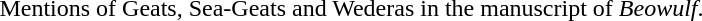<table align="right">
<tr>
<td>  </td>
</tr>
<tr>
<td>Mentions of Geats, Sea-Geats and Wederas in the manuscript of <em>Beowulf</em>.</td>
</tr>
</table>
